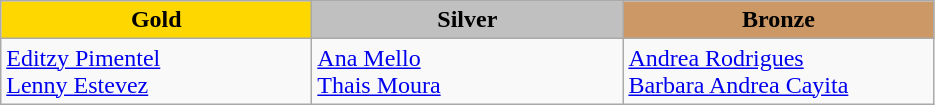<table class="wikitable" style="text-align:left">
<tr align="center">
<td width=200 bgcolor=gold><strong>Gold</strong></td>
<td width=200 bgcolor=silver><strong>Silver</strong></td>
<td width=200 bgcolor=CC9966><strong>Bronze</strong></td>
</tr>
<tr>
<td><a href='#'>Editzy Pimentel</a><br><a href='#'>Lenny Estevez</a><br><em></em></td>
<td><a href='#'>Ana Mello</a><br><a href='#'>Thais Moura</a><br><em></em></td>
<td><a href='#'>Andrea Rodrigues</a><br><a href='#'>Barbara Andrea Cayita</a><br><em></em></td>
</tr>
</table>
